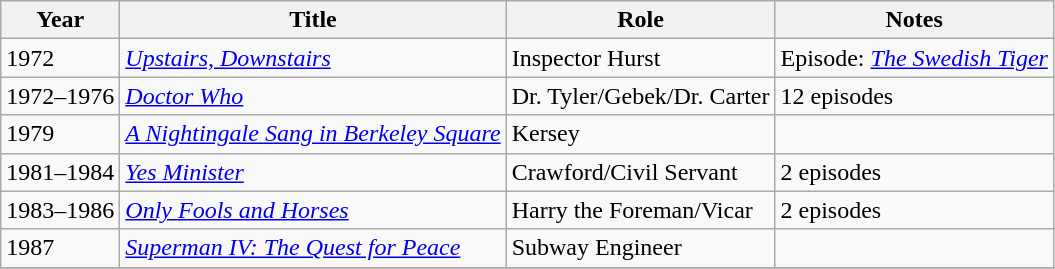<table class="wikitable">
<tr>
<th>Year</th>
<th>Title</th>
<th>Role</th>
<th>Notes</th>
</tr>
<tr>
<td>1972</td>
<td><em><a href='#'>Upstairs, Downstairs</a></em></td>
<td>Inspector Hurst</td>
<td>Episode: <em><a href='#'>The Swedish Tiger</a></em></td>
</tr>
<tr>
<td>1972–1976</td>
<td><em><a href='#'>Doctor Who</a></em></td>
<td>Dr. Tyler/Gebek/Dr. Carter</td>
<td>12 episodes</td>
</tr>
<tr>
<td>1979</td>
<td><em><a href='#'>A Nightingale Sang in Berkeley Square</a></em></td>
<td>Kersey</td>
<td></td>
</tr>
<tr>
<td>1981–1984</td>
<td><em><a href='#'>Yes Minister</a></em></td>
<td>Crawford/Civil Servant</td>
<td>2 episodes</td>
</tr>
<tr>
<td>1983–1986</td>
<td><em><a href='#'>Only Fools and Horses</a></em></td>
<td>Harry the Foreman/Vicar</td>
<td>2 episodes</td>
</tr>
<tr>
<td>1987</td>
<td><em><a href='#'>Superman IV: The Quest for Peace</a></em></td>
<td>Subway Engineer</td>
<td></td>
</tr>
<tr>
</tr>
</table>
